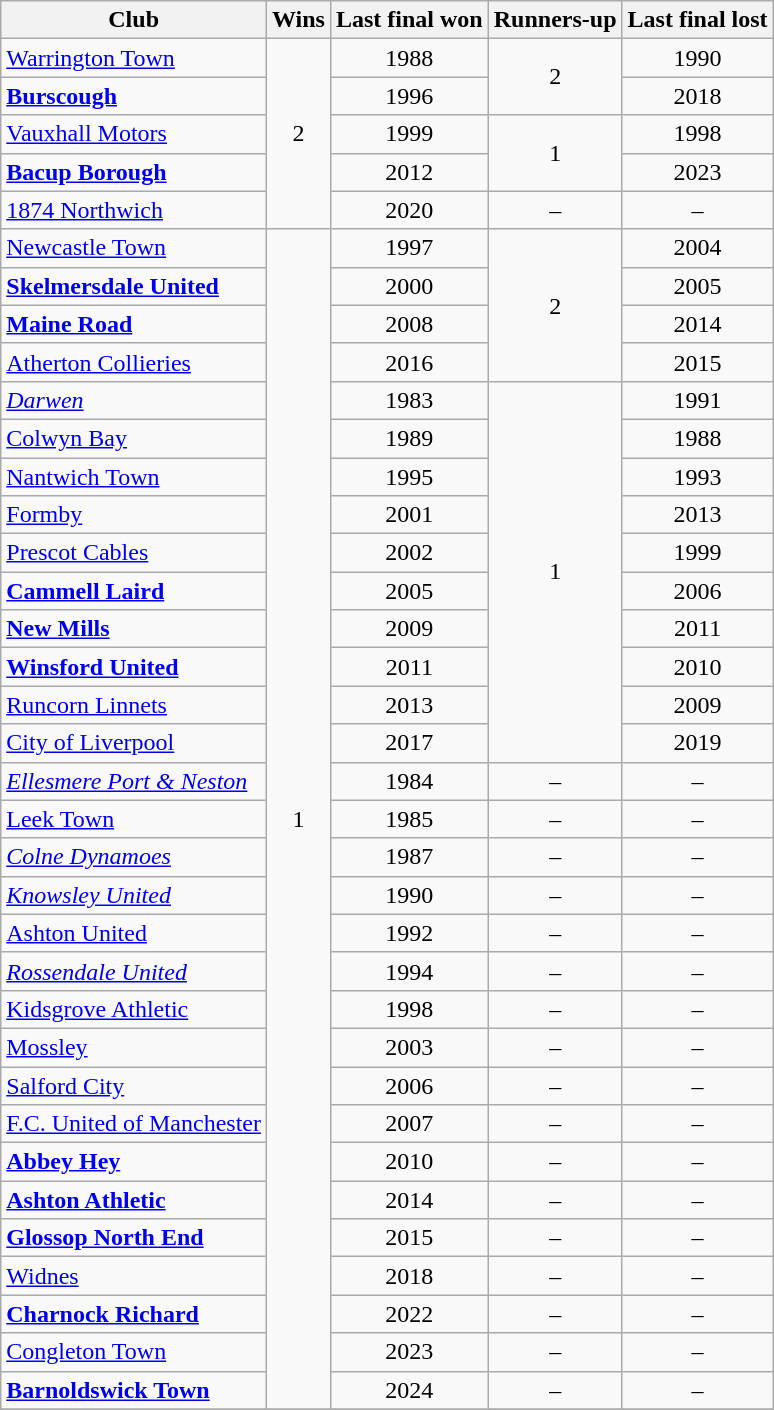<table class="wikitable sortable" style="text-align: center;">
<tr>
<th>Club</th>
<th>Wins</th>
<th>Last final won</th>
<th>Runners-up</th>
<th>Last final lost</th>
</tr>
<tr>
<td align=left><a href='#'>Warrington Town</a></td>
<td rowspan="5">2</td>
<td>1988</td>
<td rowspan="2">2</td>
<td>1990</td>
</tr>
<tr>
<td align=left><strong><a href='#'>Burscough</a></strong></td>
<td>1996</td>
<td>2018</td>
</tr>
<tr>
<td align=left><a href='#'>Vauxhall Motors</a></td>
<td>1999</td>
<td rowspan="2">1</td>
<td>1998</td>
</tr>
<tr>
<td align=left><strong><a href='#'>Bacup Borough</a></strong></td>
<td>2012</td>
<td>2023</td>
</tr>
<tr>
<td align=left><a href='#'>1874 Northwich</a></td>
<td>2020</td>
<td>–</td>
<td>–</td>
</tr>
<tr>
<td align=left><a href='#'>Newcastle Town</a></td>
<td rowspan="31">1</td>
<td>1997</td>
<td rowspan="4">2</td>
<td>2004</td>
</tr>
<tr>
<td align=left><strong><a href='#'>Skelmersdale United</a></strong></td>
<td>2000</td>
<td>2005</td>
</tr>
<tr>
<td align=left><strong><a href='#'>Maine Road</a></strong></td>
<td>2008</td>
<td>2014</td>
</tr>
<tr>
<td align=left><a href='#'>Atherton Collieries</a></td>
<td>2016</td>
<td>2015</td>
</tr>
<tr>
<td align=left><em><a href='#'>Darwen</a></em></td>
<td>1983</td>
<td rowspan="10">1</td>
<td>1991</td>
</tr>
<tr>
<td align=left><a href='#'>Colwyn Bay</a></td>
<td>1989</td>
<td>1988</td>
</tr>
<tr>
<td align=left><a href='#'>Nantwich Town</a></td>
<td>1995</td>
<td>1993</td>
</tr>
<tr>
<td align=left><a href='#'>Formby</a></td>
<td>2001</td>
<td>2013</td>
</tr>
<tr>
<td align=left><a href='#'>Prescot Cables</a></td>
<td>2002</td>
<td>1999</td>
</tr>
<tr>
<td align=left><strong><a href='#'>Cammell Laird</a></strong></td>
<td>2005</td>
<td>2006</td>
</tr>
<tr>
<td align=left><strong><a href='#'>New Mills</a></strong></td>
<td>2009</td>
<td>2011</td>
</tr>
<tr>
<td align=left><strong><a href='#'>Winsford United</a></strong></td>
<td>2011</td>
<td>2010</td>
</tr>
<tr>
<td align=left><a href='#'>Runcorn Linnets</a></td>
<td>2013</td>
<td>2009</td>
</tr>
<tr>
<td align=left><a href='#'>City of Liverpool</a></td>
<td>2017</td>
<td>2019</td>
</tr>
<tr>
<td align=left><em><a href='#'>Ellesmere Port & Neston</a></em></td>
<td>1984</td>
<td>–</td>
<td>–</td>
</tr>
<tr>
<td align=left><a href='#'>Leek Town</a></td>
<td>1985</td>
<td>–</td>
<td>–</td>
</tr>
<tr>
<td align=left><em><a href='#'>Colne Dynamoes</a></em></td>
<td>1987</td>
<td>–</td>
<td>–</td>
</tr>
<tr>
<td align=left><em><a href='#'>Knowsley United</a></em></td>
<td>1990</td>
<td>–</td>
<td>–</td>
</tr>
<tr>
<td align=left><a href='#'>Ashton United</a></td>
<td>1992</td>
<td>–</td>
<td>–</td>
</tr>
<tr>
<td align=left><em><a href='#'>Rossendale United</a></em></td>
<td>1994</td>
<td>–</td>
<td>–</td>
</tr>
<tr>
<td align=left><a href='#'>Kidsgrove Athletic</a></td>
<td>1998</td>
<td>–</td>
<td>–</td>
</tr>
<tr>
<td align=left><a href='#'>Mossley</a></td>
<td>2003</td>
<td>–</td>
<td>–</td>
</tr>
<tr>
<td align=left><a href='#'>Salford City</a></td>
<td>2006</td>
<td>–</td>
<td>–</td>
</tr>
<tr>
<td align=left><a href='#'>F.C. United of Manchester</a></td>
<td>2007</td>
<td>–</td>
<td>–</td>
</tr>
<tr>
<td align=left><strong><a href='#'>Abbey Hey</a></strong></td>
<td>2010</td>
<td>–</td>
<td>–</td>
</tr>
<tr>
<td align=left><strong><a href='#'>Ashton Athletic</a></strong></td>
<td>2014</td>
<td>–</td>
<td>–</td>
</tr>
<tr>
<td align=left><strong><a href='#'>Glossop North End</a></strong></td>
<td>2015</td>
<td>–</td>
<td>–</td>
</tr>
<tr>
<td align=left><a href='#'>Widnes</a></td>
<td>2018</td>
<td>–</td>
<td>–</td>
</tr>
<tr>
<td align=left><strong><a href='#'>Charnock Richard</a></strong></td>
<td>2022</td>
<td>–</td>
<td>–</td>
</tr>
<tr>
<td align=left><a href='#'>Congleton Town</a></td>
<td>2023</td>
<td>–</td>
<td>–</td>
</tr>
<tr>
<td align=left><strong><a href='#'>Barnoldswick Town</a></strong></td>
<td>2024</td>
<td>–</td>
<td>–</td>
</tr>
<tr>
</tr>
</table>
